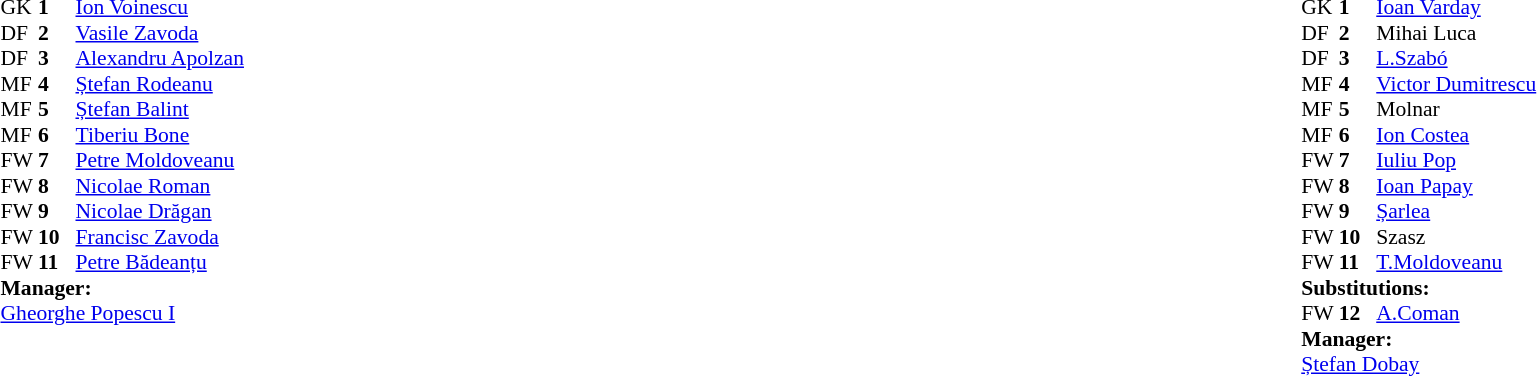<table style="width:100%;">
<tr>
<td style="vertical-align:top; width:50%;"><br><table style="font-size: 90%" cellspacing="0" cellpadding="0">
<tr>
<th width=25></th>
<th width=25></th>
</tr>
<tr>
<td>GK</td>
<td><strong>1</strong></td>
<td> <a href='#'>Ion Voinescu</a></td>
</tr>
<tr>
<td>DF</td>
<td><strong>2</strong></td>
<td> <a href='#'>Vasile Zavoda</a></td>
</tr>
<tr>
<td>DF</td>
<td><strong>3</strong></td>
<td> <a href='#'>Alexandru Apolzan</a></td>
</tr>
<tr>
<td>MF</td>
<td><strong>4</strong></td>
<td> <a href='#'>Ștefan Rodeanu</a></td>
</tr>
<tr>
<td>MF</td>
<td><strong>5</strong></td>
<td> <a href='#'>Ștefan Balint</a></td>
</tr>
<tr>
<td>MF</td>
<td><strong>6</strong></td>
<td> <a href='#'>Tiberiu Bone</a></td>
</tr>
<tr>
<td>FW</td>
<td><strong>7</strong></td>
<td> <a href='#'>Petre Moldoveanu</a></td>
</tr>
<tr>
<td>FW</td>
<td><strong>8</strong></td>
<td> <a href='#'>Nicolae Roman</a></td>
</tr>
<tr>
<td>FW</td>
<td><strong>9</strong></td>
<td> <a href='#'>Nicolae Drăgan</a></td>
</tr>
<tr>
<td>FW</td>
<td><strong>10</strong></td>
<td> <a href='#'>Francisc Zavoda</a></td>
</tr>
<tr>
<td>FW</td>
<td><strong>11</strong></td>
<td> <a href='#'>Petre Bădeanțu</a></td>
</tr>
<tr>
<td colspan=3><strong>Manager:</strong></td>
</tr>
<tr>
<td colspan=4> <a href='#'>Gheorghe Popescu I</a></td>
</tr>
</table>
</td>
<td valign="top"></td>
<td style="vertical-align:top; width:50%;"><br><table cellspacing="0" cellpadding="0" style="font-size:90%; margin:auto;">
<tr>
<th width=25></th>
<th width=25></th>
</tr>
<tr>
<td>GK</td>
<td><strong>1</strong></td>
<td> <a href='#'>Ioan Varday</a></td>
</tr>
<tr>
<td>DF</td>
<td><strong>2</strong></td>
<td> Mihai Luca</td>
</tr>
<tr>
<td>DF</td>
<td><strong>3</strong></td>
<td> <a href='#'>L.Szabó</a></td>
</tr>
<tr>
<td>MF</td>
<td><strong>4</strong></td>
<td> <a href='#'>Victor Dumitrescu</a></td>
</tr>
<tr>
<td>MF</td>
<td><strong>5</strong></td>
<td> Molnar</td>
</tr>
<tr>
<td>MF</td>
<td><strong>6</strong></td>
<td> <a href='#'>Ion Costea</a></td>
</tr>
<tr>
<td>FW</td>
<td><strong>7</strong></td>
<td> <a href='#'>Iuliu Pop</a></td>
</tr>
<tr>
<td>FW</td>
<td><strong>8</strong></td>
<td> <a href='#'>Ioan Papay</a></td>
</tr>
<tr>
<td>FW</td>
<td><strong>9</strong></td>
<td> <a href='#'>Șarlea</a> </td>
</tr>
<tr>
<td>FW</td>
<td><strong>10</strong></td>
<td> Szasz</td>
</tr>
<tr>
<td>FW</td>
<td><strong>11</strong></td>
<td> <a href='#'>T.Moldoveanu</a></td>
</tr>
<tr>
<td colspan=3><strong>Substitutions:</strong></td>
</tr>
<tr>
<td>FW</td>
<td><strong>12</strong></td>
<td> <a href='#'>A.Coman</a> </td>
</tr>
<tr>
<td colspan=3><strong>Manager:</strong></td>
</tr>
<tr>
<td colspan=4> <a href='#'>Ștefan Dobay</a></td>
</tr>
</table>
</td>
</tr>
</table>
